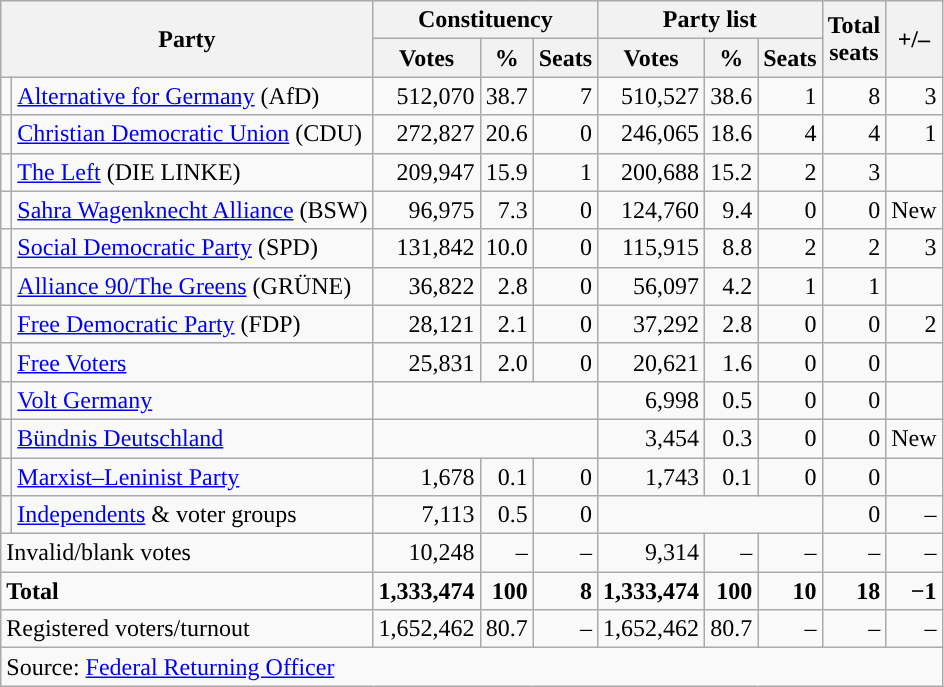<table class="wikitable" style="text-align:right">
<tr>
<th colspan="2" rowspan="2">Party</th>
<th colspan="3">Constituency</th>
<th colspan="3">Party list</th>
<th rowspan="2">Total<br>seats</th>
<th rowspan="2">+/–</th>
</tr>
<tr>
<th>Votes</th>
<th>%</th>
<th>Seats</th>
<th>Votes</th>
<th>%</th>
<th>Seats</th>
</tr>
<tr>
<td></td>
<td align="left"><a href='#'>Alternative for Germany</a> (AfD)</td>
<td>512,070</td>
<td>38.7</td>
<td>7</td>
<td>510,527</td>
<td>38.6</td>
<td>1</td>
<td>8</td>
<td> 3</td>
</tr>
<tr>
<td></td>
<td align="left"><a href='#'>Christian Democratic Union</a> (CDU)</td>
<td>272,827</td>
<td>20.6</td>
<td>0</td>
<td>246,065</td>
<td>18.6</td>
<td>4</td>
<td>4</td>
<td> 1</td>
</tr>
<tr>
<td></td>
<td align="left"><a href='#'>The Left</a> (DIE LINKE)</td>
<td>209,947</td>
<td>15.9</td>
<td>1</td>
<td>200,688</td>
<td>15.2</td>
<td>2</td>
<td>3</td>
<td></td>
</tr>
<tr>
<td style="background-color:"></td>
<td align="left"><a href='#'>Sahra Wagenknecht Alliance</a> (BSW)</td>
<td>96,975</td>
<td>7.3</td>
<td>0</td>
<td>124,760</td>
<td>9.4</td>
<td>0</td>
<td>0</td>
<td>New</td>
</tr>
<tr>
<td></td>
<td align="left"><a href='#'>Social Democratic Party</a> (SPD)</td>
<td>131,842</td>
<td>10.0</td>
<td>0</td>
<td>115,915</td>
<td>8.8</td>
<td>2</td>
<td>2</td>
<td> 3</td>
</tr>
<tr>
<td></td>
<td align="left"><a href='#'>Alliance 90/The Greens</a> (GRÜNE)</td>
<td>36,822</td>
<td>2.8</td>
<td>0</td>
<td>56,097</td>
<td>4.2</td>
<td>1</td>
<td>1</td>
<td></td>
</tr>
<tr>
<td></td>
<td align="left"><a href='#'>Free Democratic Party</a> (FDP)</td>
<td>28,121</td>
<td>2.1</td>
<td>0</td>
<td>37,292</td>
<td>2.8</td>
<td>0</td>
<td>0</td>
<td> 2</td>
</tr>
<tr>
<td style="background-color:"></td>
<td align="left"><a href='#'>Free Voters</a></td>
<td>25,831</td>
<td>2.0</td>
<td>0</td>
<td>20,621</td>
<td>1.6</td>
<td>0</td>
<td>0</td>
<td></td>
</tr>
<tr>
<td style="background-color:"></td>
<td align="left"><a href='#'>Volt Germany</a></td>
<td colspan="3"></td>
<td>6,998</td>
<td>0.5</td>
<td>0</td>
<td>0</td>
<td></td>
</tr>
<tr>
<td style="background-color:"></td>
<td align="left"><a href='#'>Bündnis Deutschland</a></td>
<td colspan="3"></td>
<td>3,454</td>
<td>0.3</td>
<td>0</td>
<td>0</td>
<td>New</td>
</tr>
<tr>
<td style="background-color:"></td>
<td align="left"><a href='#'>Marxist–Leninist Party</a></td>
<td>1,678</td>
<td>0.1</td>
<td>0</td>
<td>1,743</td>
<td>0.1</td>
<td>0</td>
<td>0</td>
<td></td>
</tr>
<tr>
<td style="background-color:"></td>
<td align="left"><a href='#'>Independents</a> & voter groups</td>
<td>7,113</td>
<td>0.5</td>
<td>0</td>
<td colspan="3"></td>
<td>0</td>
<td>–</td>
</tr>
<tr>
<td colspan="2" align="left">Invalid/blank votes</td>
<td>10,248</td>
<td>–</td>
<td>–</td>
<td>9,314</td>
<td>–</td>
<td>–</td>
<td>–</td>
<td>–</td>
</tr>
<tr>
<td colspan="2" align="left"><strong>Total</strong></td>
<td><strong>1,333,474</strong></td>
<td><strong>100</strong></td>
<td><strong>8</strong></td>
<td><strong>1,333,474</strong></td>
<td><strong>100</strong></td>
<td><strong>10</strong></td>
<td><strong>18</strong></td>
<td><strong>−1</strong></td>
</tr>
<tr>
<td colspan="2" align="left">Registered voters/turnout</td>
<td>1,652,462</td>
<td>80.7</td>
<td>–</td>
<td>1,652,462</td>
<td>80.7</td>
<td>–</td>
<td>–</td>
<td>–</td>
</tr>
<tr>
<td colspan="10" align="left">Source: <a href='#'>Federal Returning Officer</a></td>
</tr>
</table>
